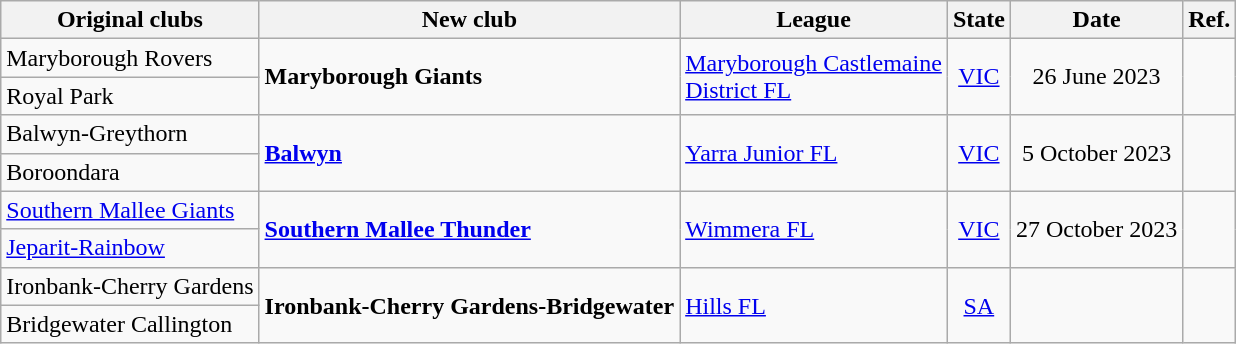<table class="wikitable" style=text-align:center>
<tr>
<th>Original clubs</th>
<th>New club</th>
<th>League</th>
<th>State</th>
<th>Date</th>
<th>Ref.</th>
</tr>
<tr>
<td align=left> Maryborough Rovers</td>
<td rowspan=2; align=left> <strong>Maryborough Giants</strong></td>
<td rowspan=2; align=left><a href='#'>Maryborough Castlemaine <br> District FL</a></td>
<td rowspan=2><a href='#'>VIC</a></td>
<td align=left; rowspan=2>26 June 2023</td>
<td rowspan=2></td>
</tr>
<tr>
<td align=left> Royal Park</td>
</tr>
<tr>
<td align=left> Balwyn-Greythorn</td>
<td rowspan=2; align=left> <strong><a href='#'>Balwyn</a></strong></td>
<td rowspan=2; align=left><a href='#'>Yarra Junior FL</a></td>
<td rowspan=2><a href='#'>VIC</a></td>
<td align=left; rowspan=2>5 October 2023</td>
<td rowspan=2></td>
</tr>
<tr>
<td align=left> Boroondara</td>
</tr>
<tr>
<td align=left> <a href='#'>Southern Mallee Giants</a></td>
<td rowspan=2; align=left> <strong><a href='#'>Southern Mallee Thunder</a></strong></td>
<td rowspan=2; align=left><a href='#'>Wimmera FL</a></td>
<td rowspan=2><a href='#'>VIC</a></td>
<td align=left; rowspan=2>27 October 2023</td>
<td rowspan=2></td>
</tr>
<tr>
<td align=left> <a href='#'>Jeparit-Rainbow</a></td>
</tr>
<tr>
<td align=left> Ironbank-Cherry Gardens</td>
<td rowspan=2; align=left> <strong>Ironbank-Cherry Gardens-Bridgewater</strong></td>
<td rowspan=2; align=left><a href='#'>Hills FL</a></td>
<td rowspan="2"><a href='#'>SA</a></td>
<td rowspan="2"></td>
<td rowspan="2"></td>
</tr>
<tr>
<td align=left> Bridgewater Callington</td>
</tr>
</table>
